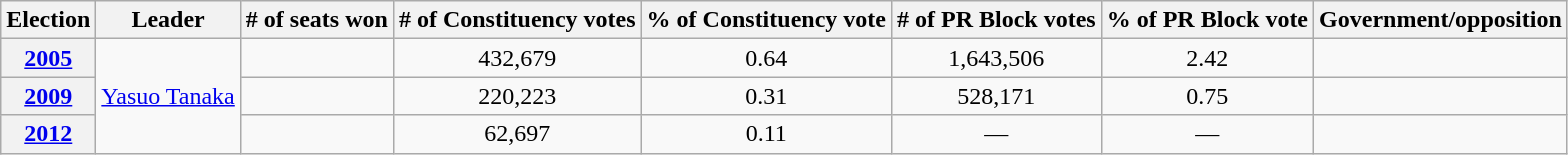<table class="wikitable sortable">
<tr>
<th>Election</th>
<th>Leader</th>
<th># of seats won</th>
<th># of Constituency votes</th>
<th>% of Constituency vote</th>
<th># of PR Block votes</th>
<th>% of PR Block vote</th>
<th>Government/opposition</th>
</tr>
<tr style="text-align:center;">
<th><a href='#'>2005</a></th>
<td rowspan="3"><a href='#'>Yasuo Tanaka</a></td>
<td></td>
<td>432,679</td>
<td>0.64</td>
<td>1,643,506</td>
<td>2.42</td>
<td></td>
</tr>
<tr style="text-align:center;">
<th><a href='#'>2009</a></th>
<td></td>
<td>220,223</td>
<td>0.31</td>
<td>528,171</td>
<td>0.75</td>
<td></td>
</tr>
<tr style="text-align:center;">
<th><a href='#'>2012</a></th>
<td></td>
<td>62,697</td>
<td>0.11</td>
<td>—</td>
<td>—</td>
<td></td>
</tr>
</table>
